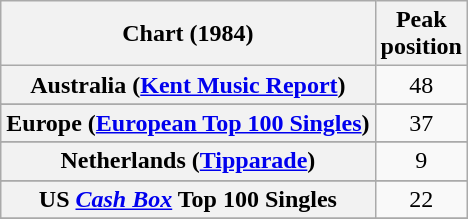<table class="wikitable sortable plainrowheaders" style="text-align:center">
<tr>
<th scope="col">Chart (1984)</th>
<th scope="col">Peak<br>position</th>
</tr>
<tr>
<th scope="row">Australia (<a href='#'>Kent Music Report</a>)</th>
<td>48</td>
</tr>
<tr>
</tr>
<tr>
</tr>
<tr>
<th scope="row">Europe (<a href='#'>European Top 100 Singles</a>)</th>
<td>37</td>
</tr>
<tr>
</tr>
<tr>
</tr>
<tr>
<th scope="row">Netherlands (<a href='#'>Tipparade</a>)</th>
<td>9</td>
</tr>
<tr>
</tr>
<tr>
</tr>
<tr>
</tr>
<tr>
</tr>
<tr>
</tr>
<tr>
<th scope="row">US <em><a href='#'>Cash Box</a></em> Top 100 Singles</th>
<td>22</td>
</tr>
<tr>
</tr>
</table>
